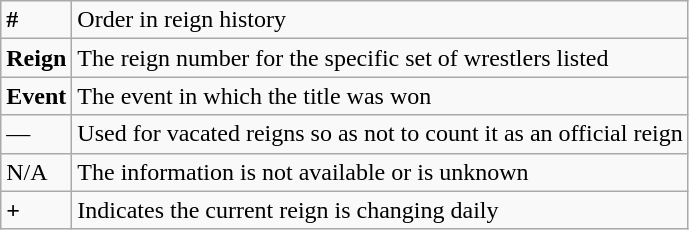<table class="wikitable">
<tr>
<td><strong>#</strong></td>
<td>Order in reign history</td>
</tr>
<tr>
<td><strong>Reign</strong></td>
<td>The reign number for the specific set of wrestlers listed</td>
</tr>
<tr>
<td><strong>Event</strong></td>
<td>The event in which the title was won</td>
</tr>
<tr>
<td>—</td>
<td>Used for vacated reigns so as not to count it as an official reign</td>
</tr>
<tr>
<td>N/A</td>
<td>The information is not available or is unknown</td>
</tr>
<tr>
<td><strong>+</strong></td>
<td>Indicates the current reign is changing daily</td>
</tr>
</table>
